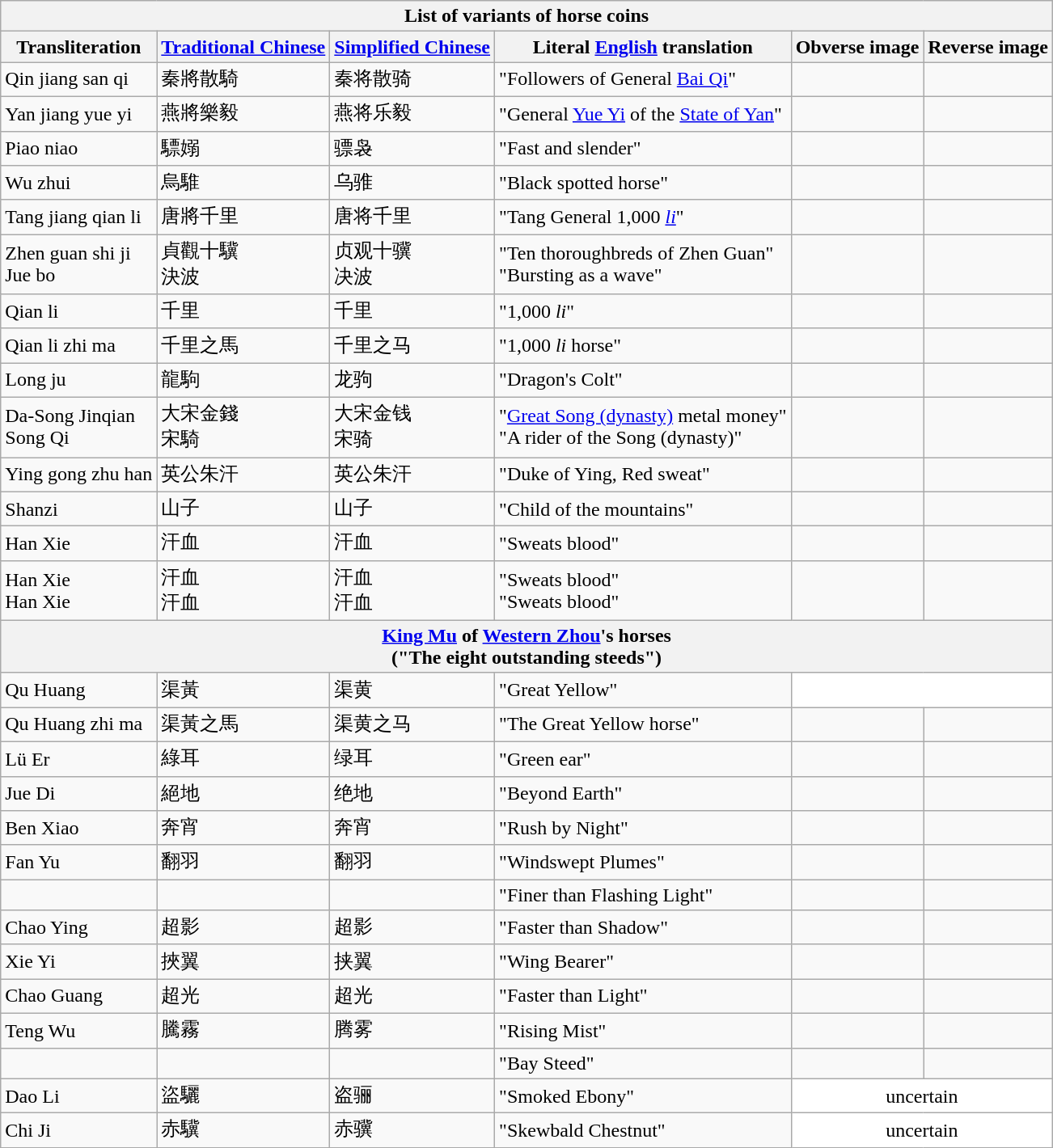<table class="wikitable" style="font-size: 100%">
<tr>
<th colspan=6>List of variants of horse coins</th>
</tr>
<tr>
<th>Transliteration</th>
<th><a href='#'>Traditional Chinese</a></th>
<th><a href='#'>Simplified Chinese</a></th>
<th>Literal <a href='#'>English</a> translation</th>
<th>Obverse image</th>
<th>Reverse image</th>
</tr>
<tr>
<td>Qin jiang san qi</td>
<td>秦將散騎</td>
<td>秦将散骑</td>
<td>"Followers of General <a href='#'>Bai Qi</a>"</td>
<td></td>
<td></td>
</tr>
<tr>
<td>Yan jiang yue yi</td>
<td>燕將樂毅</td>
<td>燕将乐毅</td>
<td>"General <a href='#'>Yue Yi</a> of the <a href='#'>State of Yan</a>"</td>
<td></td>
<td></td>
</tr>
<tr>
<td>Piao niao</td>
<td>驃嫋</td>
<td>骠袅</td>
<td>"Fast and slender"</td>
<td></td>
<td></td>
</tr>
<tr>
<td>Wu zhui</td>
<td>烏騅</td>
<td>乌骓</td>
<td>"Black spotted horse"</td>
<td></td>
<td></td>
</tr>
<tr>
<td>Tang jiang qian li</td>
<td>唐將千里</td>
<td>唐将千里</td>
<td>"Tang General 1,000 <em><a href='#'>li</a></em>"</td>
<td></td>
<td></td>
</tr>
<tr>
<td>Zhen guan shi ji<br>Jue bo</td>
<td>貞觀十驥<br>決波</td>
<td>贞观十骥<br>决波</td>
<td>"Ten thoroughbreds of Zhen Guan"<br>"Bursting as a wave"</td>
<td></td>
<td></td>
</tr>
<tr>
<td>Qian li</td>
<td>千里</td>
<td>千里</td>
<td>"1,000 <em>li</em>"</td>
<td></td>
<td></td>
</tr>
<tr>
<td>Qian li zhi ma</td>
<td>千里之馬</td>
<td>千里之马</td>
<td>"1,000 <em>li</em> horse"</td>
<td></td>
<td></td>
</tr>
<tr>
<td>Long ju</td>
<td>龍駒</td>
<td>龙驹</td>
<td>"Dragon's Colt"</td>
<td></td>
<td></td>
</tr>
<tr>
<td>Da-Song Jinqian<br>Song Qi</td>
<td>大宋金錢<br>宋騎</td>
<td>大宋金钱<br>宋骑</td>
<td>"<a href='#'>Great Song (dynasty)</a> metal money"<br>"A rider of the Song (dynasty)"</td>
<td></td>
<td></td>
</tr>
<tr>
<td>Ying gong zhu han</td>
<td>英公朱汗</td>
<td>英公朱汗</td>
<td>"Duke of Ying, Red sweat"</td>
<td></td>
<td></td>
</tr>
<tr>
<td>Shanzi</td>
<td>山子</td>
<td>山子</td>
<td>"Child of the mountains"</td>
<td></td>
<td></td>
</tr>
<tr>
<td>Han Xie</td>
<td>汗血</td>
<td>汗血</td>
<td>"Sweats blood"</td>
<td></td>
<td></td>
</tr>
<tr>
<td>Han Xie<br>Han Xie</td>
<td>汗血<br>汗血</td>
<td>汗血<br>汗血</td>
<td>"Sweats blood"<br>"Sweats blood"</td>
<td></td>
<td></td>
</tr>
<tr>
<th colspan=6><a href='#'>King Mu</a> of <a href='#'>Western Zhou</a>'s horses<br>("The eight outstanding steeds")</th>
</tr>
<tr>
<td>Qu Huang</td>
<td>渠黃</td>
<td>渠黄</td>
<td>"Great Yellow"</td>
<td align="center" bgcolor="#ffffff" colspan = "2"></td>
</tr>
<tr>
<td>Qu Huang zhi ma</td>
<td>渠黃之馬</td>
<td>渠黄之马</td>
<td>"The Great Yellow horse"</td>
<td></td>
<td></td>
</tr>
<tr>
<td>Lü Er</td>
<td>綠耳</td>
<td>绿耳</td>
<td>"Green ear"</td>
<td></td>
<td></td>
</tr>
<tr>
<td>Jue Di</td>
<td>絕地</td>
<td>绝地</td>
<td>"Beyond Earth"</td>
<td></td>
<td></td>
</tr>
<tr>
<td>Ben Xiao</td>
<td>奔宵</td>
<td>奔宵</td>
<td>"Rush by Night"</td>
<td></td>
<td></td>
</tr>
<tr>
<td>Fan Yu</td>
<td>翻羽</td>
<td>翻羽</td>
<td>"Windswept Plumes"</td>
<td> </td>
<td></td>
</tr>
<tr>
<td></td>
<td></td>
<td></td>
<td>"Finer than Flashing Light"</td>
<td></td>
<td></td>
</tr>
<tr>
<td>Chao Ying</td>
<td>超影</td>
<td>超影</td>
<td>"Faster than Shadow"</td>
<td></td>
<td></td>
</tr>
<tr>
<td>Xie Yi</td>
<td>挾翼</td>
<td>挟翼</td>
<td>"Wing Bearer"</td>
<td></td>
<td></td>
</tr>
<tr>
<td>Chao Guang</td>
<td>超光</td>
<td>超光</td>
<td>"Faster than Light"</td>
<td></td>
<td></td>
</tr>
<tr>
<td>Teng Wu</td>
<td>騰霧</td>
<td>腾雾</td>
<td>"Rising Mist"</td>
<td></td>
<td></td>
</tr>
<tr>
<td></td>
<td></td>
<td></td>
<td>"Bay Steed"</td>
<td></td>
<td></td>
</tr>
<tr>
<td>Dao Li</td>
<td>盜驪</td>
<td>盗骊</td>
<td>"Smoked Ebony"</td>
<td align="center" bgcolor="#ffffff" colspan = "2">uncertain</td>
</tr>
<tr>
<td>Chi Ji</td>
<td>赤驥</td>
<td>赤骥</td>
<td>"Skewbald Chestnut"</td>
<td align="center" bgcolor="#ffffff" colspan = "2">uncertain</td>
</tr>
</table>
